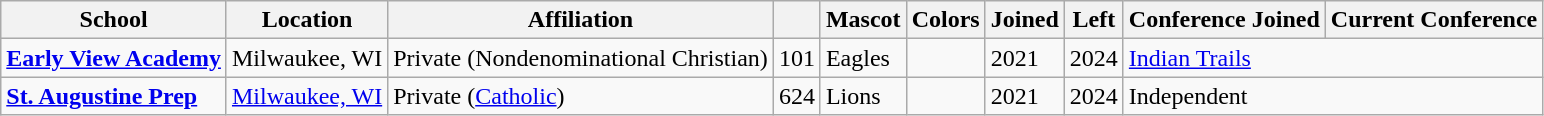<table class="wikitable sortable">
<tr>
<th>School</th>
<th>Location</th>
<th>Affiliation</th>
<th></th>
<th>Mascot</th>
<th>Colors</th>
<th>Joined</th>
<th>Left</th>
<th>Conference Joined</th>
<th>Current Conference</th>
</tr>
<tr>
<td><a href='#'><strong>Early View Academy</strong></a></td>
<td>Milwaukee, WI</td>
<td>Private (Nondenominational Christian)</td>
<td>101</td>
<td>Eagles</td>
<td> </td>
<td>2021</td>
<td>2024</td>
<td colspan="2"><a href='#'>Indian Trails</a></td>
</tr>
<tr>
<td><a href='#'><strong>St. Augustine Prep</strong></a></td>
<td><a href='#'>Milwaukee, WI</a></td>
<td>Private (<a href='#'>Catholic</a>)</td>
<td>624</td>
<td>Lions</td>
<td> </td>
<td>2021</td>
<td>2024</td>
<td colspan="2">Independent</td>
</tr>
</table>
